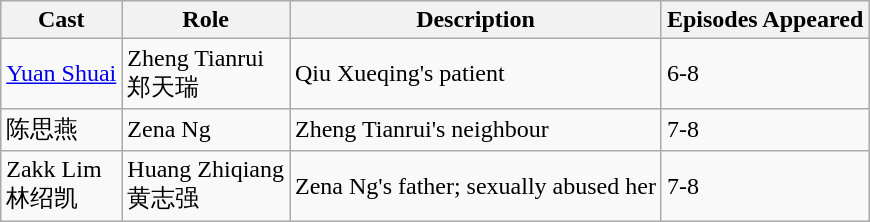<table class="wikitable">
<tr>
<th>Cast</th>
<th>Role</th>
<th>Description</th>
<th>Episodes Appeared</th>
</tr>
<tr>
<td><a href='#'>Yuan Shuai</a></td>
<td>Zheng Tianrui<br> 郑天瑞</td>
<td>Qiu Xueqing's patient</td>
<td>6-8</td>
</tr>
<tr>
<td>陈思燕</td>
<td>Zena Ng</td>
<td>Zheng Tianrui's neighbour</td>
<td>7-8</td>
</tr>
<tr>
<td>Zakk Lim<br> 林绍凯</td>
<td>Huang Zhiqiang<br> 黄志强</td>
<td>Zena Ng's father; sexually abused her</td>
<td>7-8</td>
</tr>
</table>
